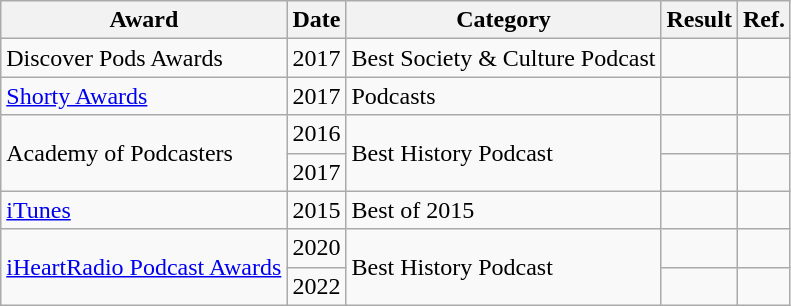<table class="wikitable sortable">
<tr>
<th>Award</th>
<th>Date</th>
<th>Category</th>
<th>Result</th>
<th>Ref.</th>
</tr>
<tr>
<td>Discover Pods Awards</td>
<td>2017</td>
<td>Best Society & Culture Podcast</td>
<td></td>
<td></td>
</tr>
<tr>
<td><a href='#'>Shorty Awards</a></td>
<td>2017</td>
<td>Podcasts</td>
<td></td>
<td></td>
</tr>
<tr>
<td rowspan="2">Academy of Podcasters</td>
<td>2016</td>
<td rowspan="2">Best History Podcast</td>
<td></td>
<td></td>
</tr>
<tr>
<td>2017</td>
<td></td>
<td></td>
</tr>
<tr>
<td><a href='#'>iTunes</a></td>
<td>2015</td>
<td>Best of 2015</td>
<td></td>
<td></td>
</tr>
<tr>
<td rowspan="2"><a href='#'>iHeartRadio Podcast Awards</a></td>
<td>2020</td>
<td rowspan="2">Best History Podcast</td>
<td></td>
<td></td>
</tr>
<tr>
<td>2022</td>
<td></td>
<td></td>
</tr>
</table>
